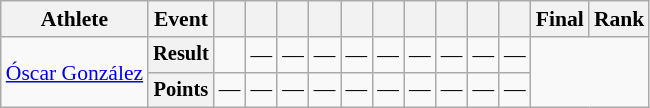<table class="wikitable" style="font-size:90%">
<tr>
<th>Athlete</th>
<th>Event</th>
<th></th>
<th></th>
<th></th>
<th></th>
<th></th>
<th></th>
<th></th>
<th></th>
<th></th>
<th></th>
<th>Final</th>
<th>Rank</th>
</tr>
<tr align=center>
<td rowspan=2 align=left><a href='#'>Óscar González</a></td>
<th style="font-size:95%">Result</th>
<td></td>
<td>—</td>
<td>—</td>
<td>—</td>
<td>—</td>
<td>—</td>
<td>—</td>
<td>—</td>
<td>—</td>
<td>—</td>
<td rowspan=2 colspan=2></td>
</tr>
<tr align=center>
<th style="font-size:95%">Points</th>
<td>—</td>
<td>—</td>
<td>—</td>
<td>—</td>
<td>—</td>
<td>—</td>
<td>—</td>
<td>—</td>
<td>—</td>
<td>—</td>
</tr>
</table>
